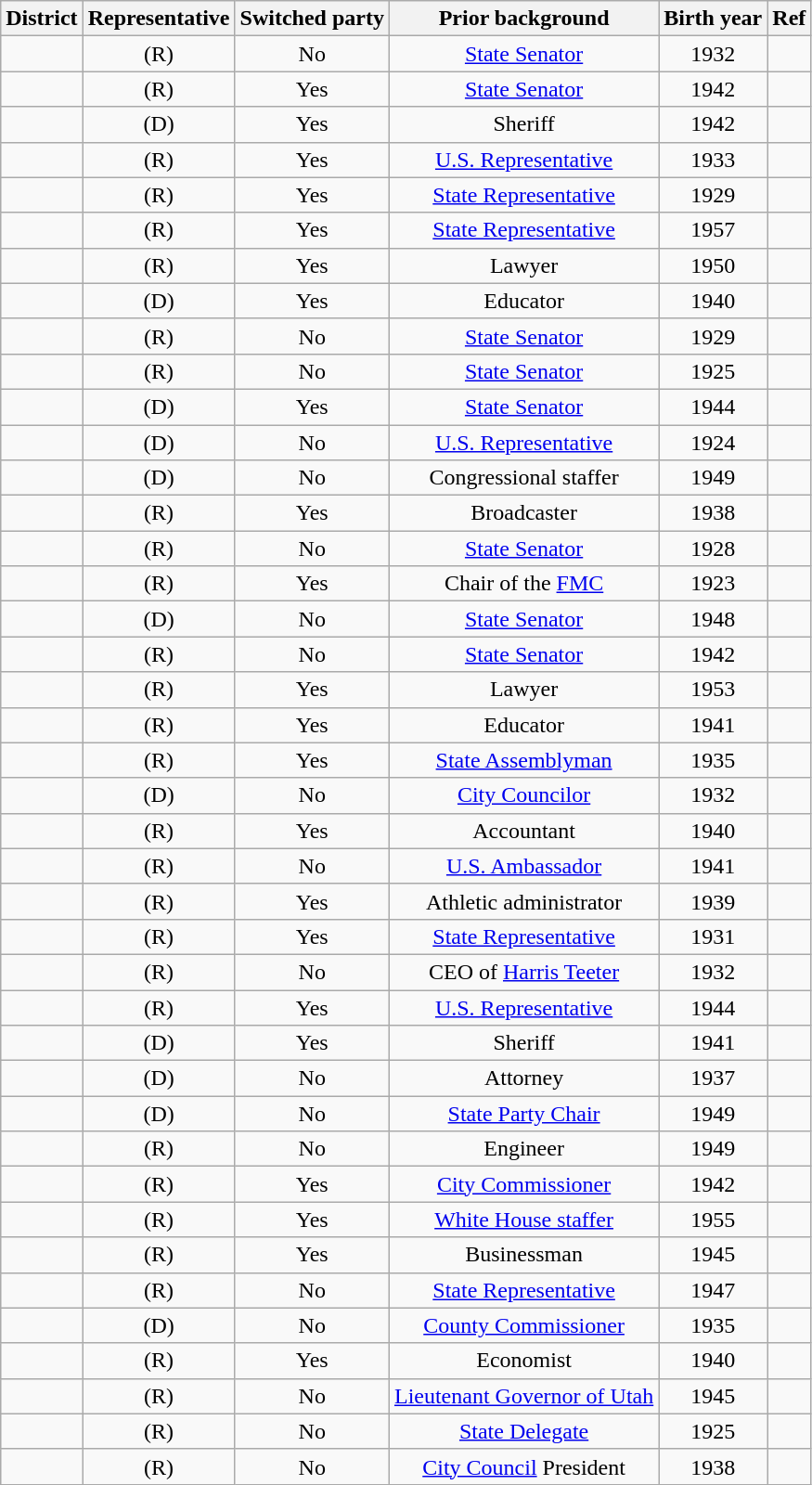<table class="sortable wikitable" style="text-align:center">
<tr>
<th>District</th>
<th>Representative</th>
<th>Switched party</th>
<th>Prior background</th>
<th>Birth year</th>
<th>Ref</th>
</tr>
<tr>
<td></td>
<td> (R)</td>
<td>No</td>
<td><a href='#'>State Senator</a></td>
<td>1932</td>
<td></td>
</tr>
<tr>
<td></td>
<td> (R)</td>
<td>Yes</td>
<td><a href='#'>State Senator</a></td>
<td>1942</td>
<td></td>
</tr>
<tr>
<td></td>
<td> (D)</td>
<td>Yes</td>
<td>Sheriff</td>
<td>1942</td>
<td></td>
</tr>
<tr>
<td></td>
<td> (R)</td>
<td>Yes</td>
<td><a href='#'>U.S. Representative</a></td>
<td>1933</td>
<td></td>
</tr>
<tr>
<td></td>
<td> (R)</td>
<td>Yes</td>
<td><a href='#'>State Representative</a></td>
<td>1929</td>
<td></td>
</tr>
<tr>
<td></td>
<td> (R)</td>
<td>Yes</td>
<td><a href='#'>State Representative</a></td>
<td>1957</td>
<td></td>
</tr>
<tr>
<td></td>
<td> (R)</td>
<td>Yes</td>
<td>Lawyer</td>
<td>1950</td>
<td></td>
</tr>
<tr>
<td></td>
<td> (D)</td>
<td>Yes</td>
<td>Educator</td>
<td>1940</td>
<td></td>
</tr>
<tr>
<td></td>
<td> (R)</td>
<td>No</td>
<td><a href='#'>State Senator</a></td>
<td>1929</td>
<td></td>
</tr>
<tr>
<td></td>
<td> (R)</td>
<td>No</td>
<td><a href='#'>State Senator</a></td>
<td>1925</td>
<td></td>
</tr>
<tr>
<td></td>
<td> (D)</td>
<td>Yes</td>
<td><a href='#'>State Senator</a></td>
<td>1944</td>
<td></td>
</tr>
<tr>
<td></td>
<td> (D)</td>
<td>No</td>
<td><a href='#'>U.S. Representative</a></td>
<td>1924</td>
<td></td>
</tr>
<tr>
<td></td>
<td> (D)</td>
<td>No</td>
<td>Congressional staffer</td>
<td>1949</td>
<td></td>
</tr>
<tr>
<td></td>
<td> (R)</td>
<td>Yes</td>
<td>Broadcaster</td>
<td>1938</td>
<td></td>
</tr>
<tr>
<td></td>
<td> (R)</td>
<td>No</td>
<td><a href='#'>State Senator</a></td>
<td>1928</td>
<td></td>
</tr>
<tr>
<td></td>
<td> (R)</td>
<td>Yes</td>
<td>Chair of the <a href='#'>FMC</a></td>
<td>1923</td>
<td></td>
</tr>
<tr>
<td></td>
<td> (D)</td>
<td>No</td>
<td><a href='#'>State Senator</a></td>
<td>1948</td>
<td></td>
</tr>
<tr>
<td></td>
<td> (R)</td>
<td>No</td>
<td><a href='#'>State Senator</a></td>
<td>1942</td>
<td></td>
</tr>
<tr>
<td></td>
<td> (R)</td>
<td>Yes</td>
<td>Lawyer</td>
<td>1953</td>
<td></td>
</tr>
<tr>
<td></td>
<td> (R)</td>
<td>Yes</td>
<td>Educator</td>
<td>1941</td>
<td></td>
</tr>
<tr>
<td></td>
<td> (R)</td>
<td>Yes</td>
<td><a href='#'>State Assemblyman</a></td>
<td>1935</td>
<td></td>
</tr>
<tr>
<td></td>
<td> (D)</td>
<td>No</td>
<td><a href='#'>City Councilor</a></td>
<td>1932</td>
<td></td>
</tr>
<tr>
<td></td>
<td> (R)</td>
<td>Yes</td>
<td>Accountant</td>
<td>1940</td>
<td></td>
</tr>
<tr>
<td></td>
<td> (R)</td>
<td>No</td>
<td><a href='#'>U.S. Ambassador</a></td>
<td>1941</td>
<td></td>
</tr>
<tr>
<td></td>
<td> (R)</td>
<td>Yes</td>
<td>Athletic administrator</td>
<td>1939</td>
<td></td>
</tr>
<tr>
<td></td>
<td> (R)</td>
<td>Yes</td>
<td><a href='#'>State Representative</a></td>
<td>1931</td>
<td></td>
</tr>
<tr>
<td></td>
<td> (R)</td>
<td>No</td>
<td>CEO of <a href='#'>Harris Teeter</a></td>
<td>1932</td>
<td></td>
</tr>
<tr>
<td></td>
<td> (R)</td>
<td>Yes</td>
<td><a href='#'>U.S. Representative</a></td>
<td>1944</td>
<td></td>
</tr>
<tr>
<td></td>
<td> (D)</td>
<td>Yes</td>
<td>Sheriff</td>
<td>1941</td>
<td></td>
</tr>
<tr>
<td></td>
<td> (D)</td>
<td>No</td>
<td>Attorney</td>
<td>1937</td>
<td></td>
</tr>
<tr>
<td></td>
<td> (D)</td>
<td>No</td>
<td><a href='#'>State Party Chair</a></td>
<td>1949</td>
<td></td>
</tr>
<tr>
<td></td>
<td> (R)</td>
<td>No</td>
<td>Engineer</td>
<td>1949</td>
<td></td>
</tr>
<tr>
<td></td>
<td> (R)</td>
<td>Yes</td>
<td><a href='#'>City Commissioner</a></td>
<td>1942</td>
<td></td>
</tr>
<tr>
<td></td>
<td> (R)</td>
<td>Yes</td>
<td><a href='#'>White House staffer</a></td>
<td>1955</td>
<td></td>
</tr>
<tr>
<td></td>
<td> (R)</td>
<td>Yes</td>
<td>Businessman</td>
<td>1945</td>
<td></td>
</tr>
<tr>
<td></td>
<td> (R)</td>
<td>No</td>
<td><a href='#'>State Representative</a></td>
<td>1947</td>
<td></td>
</tr>
<tr>
<td></td>
<td> (D)</td>
<td>No</td>
<td><a href='#'>County Commissioner</a></td>
<td>1935</td>
<td></td>
</tr>
<tr>
<td></td>
<td> (R)</td>
<td>Yes</td>
<td>Economist</td>
<td>1940</td>
<td></td>
</tr>
<tr>
<td></td>
<td> (R)</td>
<td>No</td>
<td><a href='#'>Lieutenant Governor of Utah</a></td>
<td>1945</td>
<td></td>
</tr>
<tr>
<td></td>
<td> (R)</td>
<td>No</td>
<td><a href='#'>State Delegate</a></td>
<td>1925</td>
<td></td>
</tr>
<tr>
<td></td>
<td> (R)</td>
<td>No</td>
<td><a href='#'>City Council</a> President</td>
<td>1938</td>
<td></td>
</tr>
</table>
